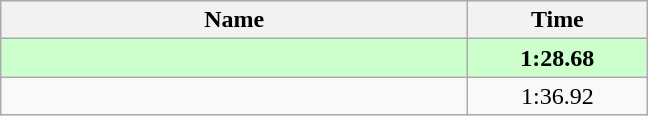<table class="wikitable" style="text-align:center;">
<tr>
<th style="width:19em">Name</th>
<th style="width:7em">Time</th>
</tr>
<tr bgcolor=ccffcc>
<td align=left><strong></strong></td>
<td><strong>1:28.68</strong></td>
</tr>
<tr>
<td align=left></td>
<td>1:36.92</td>
</tr>
</table>
